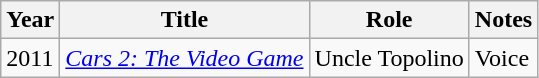<table class = "wikitable sortable">
<tr>
<th>Year</th>
<th>Title</th>
<th>Role</th>
<th class = "unsortable">Notes</th>
</tr>
<tr>
<td>2011</td>
<td><em><a href='#'>Cars 2: The Video Game</a></em></td>
<td>Uncle Topolino</td>
<td>Voice</td>
</tr>
</table>
